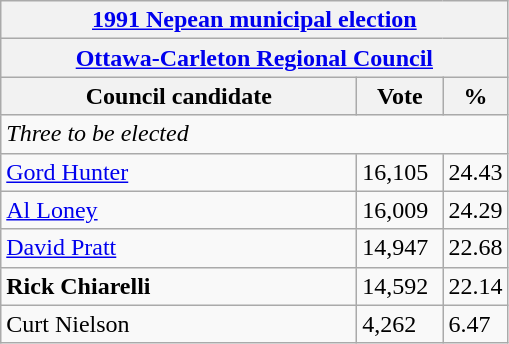<table class="wikitable">
<tr>
<th colspan=3><a href='#'>1991 Nepean municipal election</a></th>
</tr>
<tr>
<th colspan="3"><a href='#'>Ottawa-Carleton Regional Council</a></th>
</tr>
<tr>
<th bgcolor="#DDDDFF" width="230px">Council candidate</th>
<th bgcolor="#DDDDFF" width="50px">Vote</th>
<th bgcolor="#DDDDFF" width="30px">%</th>
</tr>
<tr>
<td colspan="3"><em>Three to be elected</em></td>
</tr>
<tr>
<td><a href='#'>Gord Hunter</a></td>
<td>16,105</td>
<td>24.43</td>
</tr>
<tr>
<td><a href='#'>Al Loney</a></td>
<td>16,009</td>
<td>24.29</td>
</tr>
<tr>
<td><a href='#'>David Pratt</a></td>
<td>14,947</td>
<td>22.68</td>
</tr>
<tr>
<td><strong>Rick Chiarelli</strong></td>
<td>14,592</td>
<td>22.14</td>
</tr>
<tr>
<td>Curt Nielson</td>
<td>4,262</td>
<td>6.47</td>
</tr>
</table>
